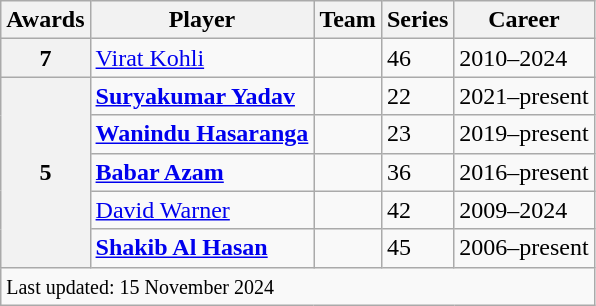<table class="wikitable">
<tr>
<th>Awards</th>
<th>Player</th>
<th>Team</th>
<th>Series</th>
<th>Career</th>
</tr>
<tr>
<th>7</th>
<td><a href='#'>Virat Kohli</a></td>
<td></td>
<td>46</td>
<td>2010–2024</td>
</tr>
<tr>
<th rowspan=5>5</th>
<td><strong><a href='#'>Suryakumar Yadav</a></strong></td>
<td></td>
<td>22</td>
<td>2021–present</td>
</tr>
<tr>
<td><strong><a href='#'>Wanindu Hasaranga</a></strong></td>
<td></td>
<td>23</td>
<td>2019–present</td>
</tr>
<tr>
<td><strong><a href='#'>Babar Azam</a></strong></td>
<td></td>
<td>36</td>
<td>2016–present</td>
</tr>
<tr>
<td><a href='#'>David Warner</a></td>
<td></td>
<td>42</td>
<td>2009–2024</td>
</tr>
<tr>
<td><strong><a href='#'>Shakib Al Hasan</a></strong></td>
<td></td>
<td>45</td>
<td>2006–present</td>
</tr>
<tr>
<td colspan=5><small>Last updated: 15 November 2024</small></td>
</tr>
</table>
